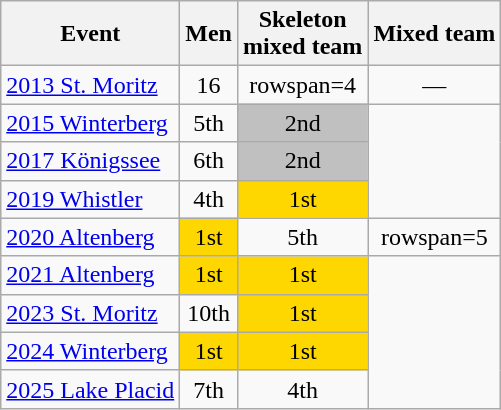<table class="wikitable" style="text-align:center">
<tr>
<th>Event</th>
<th>Men</th>
<th>Skeleton<br>mixed team</th>
<th>Mixed team</th>
</tr>
<tr>
<td style="text-align:left"> <a href='#'>2013 St. Moritz</a></td>
<td>16</td>
<td>rowspan=4 </td>
<td>—</td>
</tr>
<tr>
<td style="text-align:left"> <a href='#'>2015 Winterberg</a></td>
<td>5th</td>
<td style="background:silver">2nd</td>
</tr>
<tr>
<td style="text-align:left"> <a href='#'>2017 Königssee</a></td>
<td>6th</td>
<td style="background:silver">2nd</td>
</tr>
<tr>
<td style="text-align:left"> <a href='#'>2019 Whistler</a></td>
<td>4th</td>
<td style="background:gold">1st</td>
</tr>
<tr>
<td style="text-align:left"> <a href='#'>2020 Altenberg</a></td>
<td style="background:gold">1st</td>
<td>5th</td>
<td>rowspan=5 </td>
</tr>
<tr>
<td style="text-align:left"> <a href='#'>2021 Altenberg</a></td>
<td style="background:gold">1st</td>
<td style="background:gold">1st</td>
</tr>
<tr>
<td style="text-align:left"> <a href='#'>2023 St. Moritz</a></td>
<td>10th</td>
<td style="background:gold">1st</td>
</tr>
<tr>
<td style="text-align:left"> <a href='#'>2024 Winterberg</a></td>
<td style="background:gold">1st</td>
<td style="background:gold">1st</td>
</tr>
<tr>
<td style="text-align:left"> <a href='#'>2025 Lake Placid</a></td>
<td>7th</td>
<td>4th</td>
</tr>
</table>
